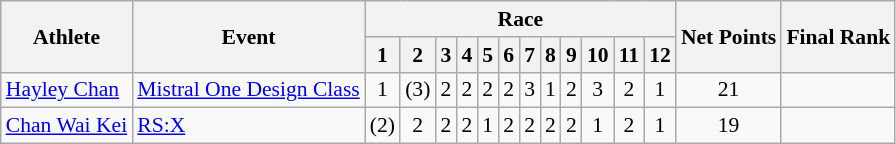<table class="wikitable" border="1" style="font-size:90%">
<tr>
<th rowspan=2>Athlete</th>
<th rowspan=2>Event</th>
<th colspan=12>Race</th>
<th rowspan=2>Net Points</th>
<th rowspan=2>Final Rank</th>
</tr>
<tr>
<th>1</th>
<th>2</th>
<th>3</th>
<th>4</th>
<th>5</th>
<th>6</th>
<th>7</th>
<th>8</th>
<th>9</th>
<th>10</th>
<th>11</th>
<th>12</th>
</tr>
<tr align=center>
<td align=left><a href='#'>Hayley Chan</a></td>
<td align=left><a href='#'>Mistral One Design Class</a></td>
<td>1</td>
<td>(3)</td>
<td>2</td>
<td>2</td>
<td>2</td>
<td>2</td>
<td>3</td>
<td>1</td>
<td>2</td>
<td>3</td>
<td>2</td>
<td>1</td>
<td>21</td>
<td></td>
</tr>
<tr align=center>
<td align=left><a href='#'>Chan Wai Kei</a></td>
<td align=left><a href='#'>RS:X</a></td>
<td>(2)</td>
<td>2</td>
<td>2</td>
<td>2</td>
<td>1</td>
<td>2</td>
<td>2</td>
<td>2</td>
<td>2</td>
<td>1</td>
<td>2</td>
<td>1</td>
<td>19</td>
<td></td>
</tr>
</table>
